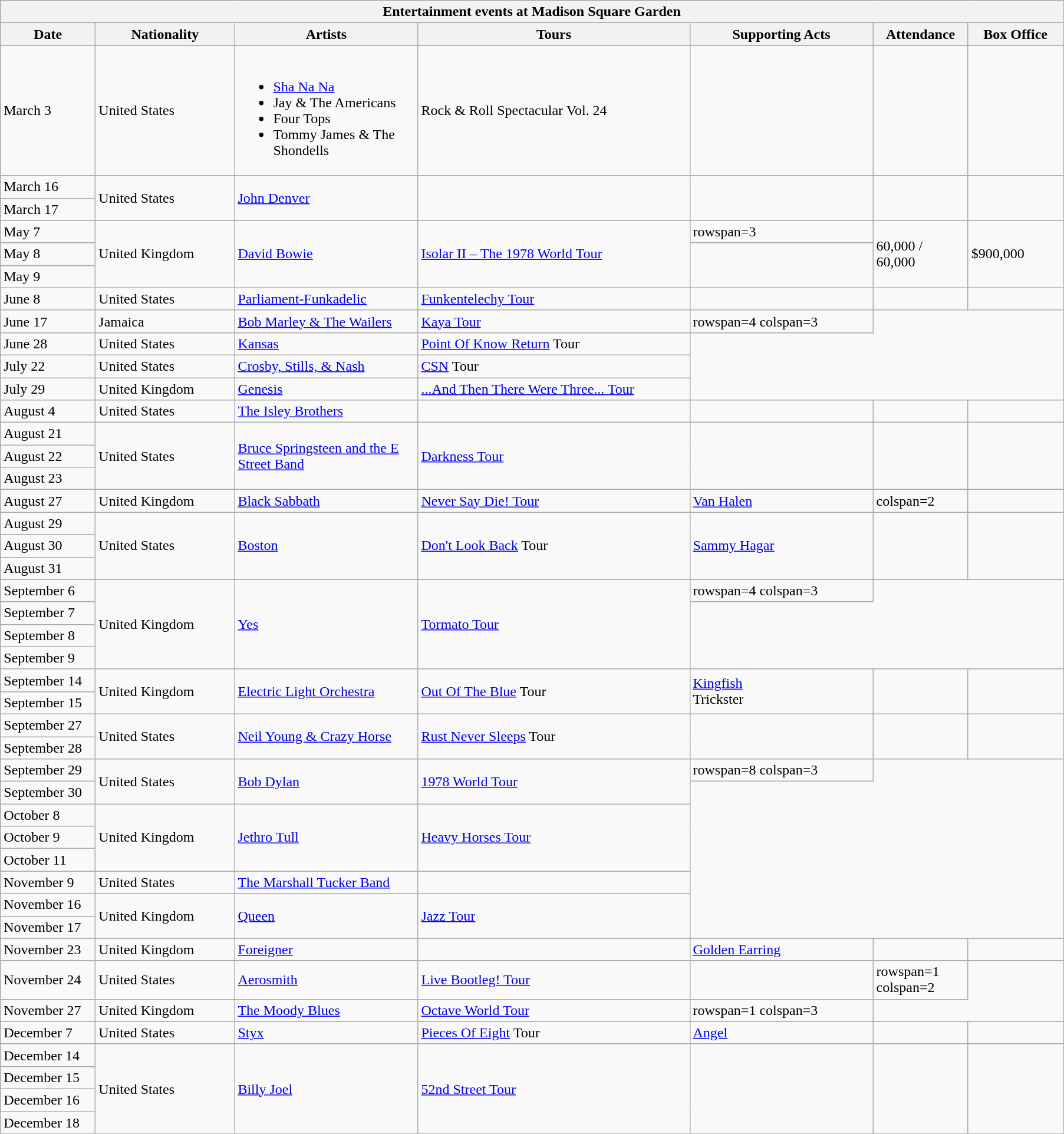<table class="wikitable">
<tr>
<th colspan="7">Entertainment events at Madison Square Garden</th>
</tr>
<tr>
<th width=100>Date</th>
<th width=150>Nationality</th>
<th width=200>Artists</th>
<th width=300>Tours</th>
<th width=200>Supporting Acts</th>
<th width=100>Attendance</th>
<th width=100>Box Office</th>
</tr>
<tr>
<td>March 3</td>
<td>United States</td>
<td><br><ul><li><a href='#'>Sha Na Na</a></li><li>Jay & The Americans</li><li>Four Tops</li><li>Tommy James & The Shondells</li></ul></td>
<td>Rock & Roll Spectacular Vol. 24</td>
<td></td>
<td></td>
<td></td>
</tr>
<tr>
<td>March 16</td>
<td rowspan="2">United States</td>
<td rowspan="2"><a href='#'>John Denver</a></td>
<td rowspan="2"></td>
<td rowspan="2"></td>
<td rowspan="2"></td>
<td rowspan="2"></td>
</tr>
<tr>
<td>March 17</td>
</tr>
<tr>
<td>May 7</td>
<td rowspan=3>United Kingdom</td>
<td rowspan=3><a href='#'>David Bowie</a></td>
<td rowspan=3><a href='#'>Isolar II – The 1978 World Tour</a></td>
<td>rowspan=3 </td>
<td rowspan=3>60,000 / 60,000</td>
<td rowspan=3>$900,000</td>
</tr>
<tr>
<td>May 8</td>
</tr>
<tr>
<td>May 9</td>
</tr>
<tr>
<td>June 8</td>
<td>United States</td>
<td><a href='#'>Parliament-Funkadelic</a></td>
<td><a href='#'>Funkentelechy Tour</a></td>
<td></td>
<td></td>
<td></td>
</tr>
<tr>
<td>June 17</td>
<td>Jamaica</td>
<td><a href='#'>Bob Marley & The Wailers</a></td>
<td><a href='#'>Kaya Tour</a></td>
<td>rowspan=4 colspan=3 </td>
</tr>
<tr>
<td>June 28</td>
<td>United States</td>
<td><a href='#'>Kansas</a></td>
<td><a href='#'>Point Of Know Return</a> Tour</td>
</tr>
<tr>
<td>July 22</td>
<td>United States</td>
<td><a href='#'>Crosby, Stills, & Nash</a></td>
<td><a href='#'>CSN</a> Tour</td>
</tr>
<tr>
<td>July 29</td>
<td>United Kingdom</td>
<td><a href='#'>Genesis</a></td>
<td><a href='#'>...And Then There Were Three... Tour</a></td>
</tr>
<tr>
<td>August 4</td>
<td>United States</td>
<td><a href='#'>The Isley Brothers</a></td>
<td></td>
<td></td>
<td></td>
<td></td>
</tr>
<tr>
<td>August 21</td>
<td rowspan=3>United States</td>
<td rowspan=3><a href='#'>Bruce Springsteen and the E Street Band</a></td>
<td rowspan=3><a href='#'>Darkness Tour</a></td>
<td rowspan=3></td>
<td rowspan=3></td>
<td rowspan=3></td>
</tr>
<tr>
<td>August 22</td>
</tr>
<tr>
<td>August 23</td>
</tr>
<tr>
<td>August 27</td>
<td>United Kingdom</td>
<td><a href='#'>Black Sabbath</a></td>
<td><a href='#'>Never Say Die! Tour</a></td>
<td><a href='#'>Van Halen</a></td>
<td>colspan=2 </td>
</tr>
<tr>
<td>August 29</td>
<td rowspan="3">United States</td>
<td rowspan="3"><a href='#'>Boston</a></td>
<td rowspan="3"><a href='#'>Don't Look Back</a> Tour</td>
<td rowspan="3"><a href='#'>Sammy Hagar</a></td>
<td rowspan="3"></td>
<td rowspan="3"></td>
</tr>
<tr>
<td>August 30</td>
</tr>
<tr>
<td>August 31</td>
</tr>
<tr>
<td>September 6</td>
<td rowspan=4>United Kingdom</td>
<td rowspan=4><a href='#'>Yes</a></td>
<td rowspan=4><a href='#'>Tormato Tour</a></td>
<td>rowspan=4 colspan=3 </td>
</tr>
<tr>
<td>September 7</td>
</tr>
<tr>
<td>September 8</td>
</tr>
<tr>
<td>September 9</td>
</tr>
<tr>
<td>September 14</td>
<td rowspan="2">United Kingdom</td>
<td rowspan="2"><a href='#'>Electric Light Orchestra</a></td>
<td rowspan="2"><a href='#'>Out Of The Blue</a> Tour</td>
<td rowspan="2"><a href='#'>Kingfish</a><br>Trickster</td>
<td rowspan="2"></td>
<td rowspan="2"></td>
</tr>
<tr>
<td>September 15</td>
</tr>
<tr>
<td>September 27</td>
<td rowspan="2">United States</td>
<td rowspan="2"><a href='#'>Neil Young & Crazy Horse</a></td>
<td rowspan="2"><a href='#'>Rust Never Sleeps</a> Tour</td>
<td rowspan="2"></td>
<td rowspan="2"></td>
<td rowspan="2"></td>
</tr>
<tr>
<td>September 28</td>
</tr>
<tr>
<td>September 29</td>
<td rowspan=2>United States</td>
<td rowspan=2><a href='#'>Bob Dylan</a></td>
<td rowspan=2><a href='#'>1978 World Tour</a></td>
<td>rowspan=8 colspan=3 </td>
</tr>
<tr>
<td>September 30</td>
</tr>
<tr>
<td>October 8</td>
<td rowspan=3>United Kingdom</td>
<td rowspan=3><a href='#'>Jethro Tull</a></td>
<td rowspan=3><a href='#'>Heavy Horses Tour</a></td>
</tr>
<tr>
<td>October 9</td>
</tr>
<tr>
<td>October 11</td>
</tr>
<tr>
<td>November 9</td>
<td>United States</td>
<td><a href='#'>The Marshall Tucker Band</a></td>
<td></td>
</tr>
<tr>
<td>November 16</td>
<td rowspan=2>United Kingdom</td>
<td rowspan=2><a href='#'>Queen</a></td>
<td rowspan=2><a href='#'>Jazz Tour</a></td>
</tr>
<tr>
<td>November 17</td>
</tr>
<tr>
<td>November 23</td>
<td>United Kingdom</td>
<td><a href='#'>Foreigner</a></td>
<td></td>
<td><a href='#'>Golden Earring</a></td>
<td></td>
<td></td>
</tr>
<tr>
<td>November 24</td>
<td>United States</td>
<td><a href='#'>Aerosmith</a></td>
<td><a href='#'>Live Bootleg! Tour</a></td>
<td></td>
<td>rowspan=1 colspan=2 </td>
</tr>
<tr>
<td>November 27</td>
<td>United Kingdom</td>
<td><a href='#'>The Moody Blues</a></td>
<td><a href='#'>Octave World Tour</a></td>
<td>rowspan=1 colspan=3 </td>
</tr>
<tr>
<td>December 7</td>
<td>United States</td>
<td><a href='#'>Styx</a></td>
<td><a href='#'>Pieces Of Eight</a> Tour</td>
<td><a href='#'>Angel</a></td>
<td></td>
<td></td>
</tr>
<tr>
<td>December 14</td>
<td rowspan="4">United States</td>
<td rowspan="4"><a href='#'>Billy Joel</a></td>
<td rowspan="4"><a href='#'>52nd Street Tour</a></td>
<td rowspan="4"></td>
<td rowspan="4"></td>
<td rowspan="4"></td>
</tr>
<tr>
<td>December 15</td>
</tr>
<tr>
<td>December 16</td>
</tr>
<tr>
<td>December 18</td>
</tr>
<tr>
</tr>
</table>
